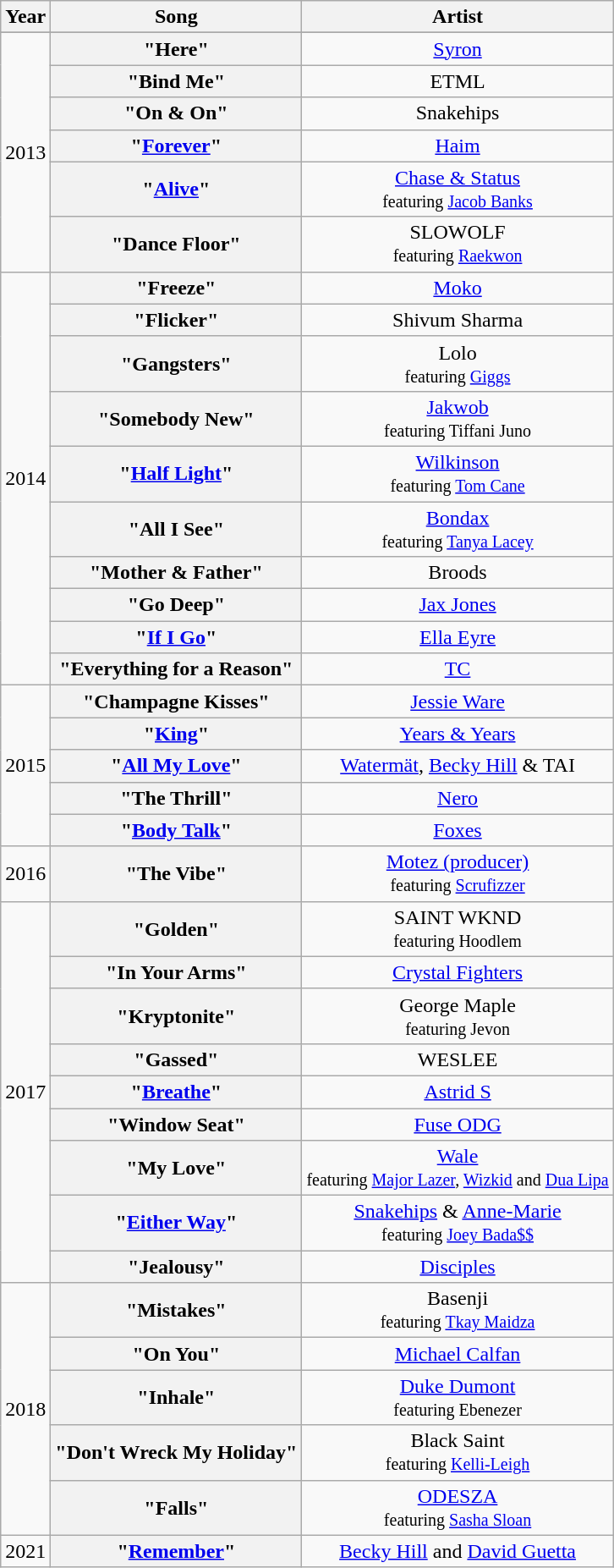<table class="wikitable plainrowheaders" style="text-align:center;">
<tr>
<th scope="col">Year</th>
<th scope="col">Song</th>
<th scope="col">Artist</th>
</tr>
<tr>
</tr>
<tr>
<td rowspan="6">2013</td>
<th scope="row">"Here"</th>
<td><a href='#'>Syron</a></td>
</tr>
<tr>
<th scope="row">"Bind Me"</th>
<td>ETML</td>
</tr>
<tr>
<th scope="row">"On & On"</th>
<td>Snakehips</td>
</tr>
<tr>
<th scope="row">"<a href='#'>Forever</a>"</th>
<td><a href='#'>Haim</a></td>
</tr>
<tr>
<th scope="row">"<a href='#'>Alive</a>"</th>
<td><a href='#'>Chase & Status</a><br><small>featuring <a href='#'>Jacob Banks</a></small></td>
</tr>
<tr>
<th scope="row">"Dance Floor"</th>
<td>SLOWOLF<br><small>featuring <a href='#'>Raekwon</a></small></td>
</tr>
<tr>
<td rowspan="10">2014</td>
<th scope="row">"Freeze"</th>
<td><a href='#'>Moko</a></td>
</tr>
<tr>
<th scope="row">"Flicker"</th>
<td>Shivum Sharma</td>
</tr>
<tr>
<th scope="row">"Gangsters"</th>
<td>Lolo<br><small>featuring <a href='#'>Giggs</a></small></td>
</tr>
<tr>
<th scope="row">"Somebody New"</th>
<td><a href='#'>Jakwob</a><br><small>featuring Tiffani Juno</small></td>
</tr>
<tr>
<th scope="row">"<a href='#'>Half Light</a>"</th>
<td><a href='#'>Wilkinson</a><br><small>featuring <a href='#'>Tom Cane</a></small></td>
</tr>
<tr>
<th scope="row">"All I See"</th>
<td><a href='#'>Bondax</a><br><small>featuring <a href='#'>Tanya Lacey</a></small></td>
</tr>
<tr>
<th scope="row">"Mother & Father"</th>
<td>Broods</td>
</tr>
<tr>
<th scope="row">"Go Deep"</th>
<td><a href='#'>Jax Jones</a></td>
</tr>
<tr>
<th scope="row">"<a href='#'>If I Go</a>"</th>
<td><a href='#'>Ella Eyre</a></td>
</tr>
<tr>
<th scope="row">"Everything for a Reason"</th>
<td><a href='#'>TC</a></td>
</tr>
<tr>
<td rowspan="5">2015</td>
<th scope="row">"Champagne Kisses"</th>
<td><a href='#'>Jessie Ware</a></td>
</tr>
<tr>
<th scope="row">"<a href='#'>King</a>"</th>
<td><a href='#'>Years & Years</a></td>
</tr>
<tr>
<th scope="row">"<a href='#'>All My Love</a>"</th>
<td><a href='#'>Watermät</a>, <a href='#'>Becky Hill</a> & TAI</td>
</tr>
<tr>
<th scope="row">"The Thrill"</th>
<td><a href='#'>Nero</a></td>
</tr>
<tr>
<th scope="row">"<a href='#'>Body Talk</a>"</th>
<td><a href='#'>Foxes</a></td>
</tr>
<tr>
<td rowspan="1">2016</td>
<th scope="row">"The Vibe"</th>
<td><a href='#'>Motez (producer)</a> <br><small>featuring <a href='#'>Scrufizzer</a></small></td>
</tr>
<tr>
<td rowspan="9">2017</td>
<th scope="row">"Golden"</th>
<td>SAINT WKND<br><small>featuring Hoodlem</small></td>
</tr>
<tr>
<th scope="row">"In Your Arms"</th>
<td><a href='#'>Crystal Fighters</a></td>
</tr>
<tr>
<th scope="row">"Kryptonite"</th>
<td>George Maple<br><small>featuring Jevon</small></td>
</tr>
<tr>
<th scope="row">"Gassed"</th>
<td>WESLEE</td>
</tr>
<tr>
<th scope="row">"<a href='#'>Breathe</a>"</th>
<td><a href='#'>Astrid S</a></td>
</tr>
<tr>
<th scope="row">"Window Seat"</th>
<td><a href='#'>Fuse ODG</a></td>
</tr>
<tr>
<th scope="row">"My Love"</th>
<td><a href='#'>Wale</a><br><small>featuring <a href='#'>Major Lazer</a>, <a href='#'>Wizkid</a> and <a href='#'>Dua Lipa</a></small></td>
</tr>
<tr>
<th scope="row">"<a href='#'>Either Way</a>"</th>
<td><a href='#'>Snakehips</a> & <a href='#'>Anne-Marie</a><br><small>featuring <a href='#'>Joey Bada$$</a></small></td>
</tr>
<tr>
<th scope="row">"Jealousy"</th>
<td><a href='#'>Disciples</a></td>
</tr>
<tr>
<td rowspan="5">2018</td>
<th scope="row">"Mistakes"</th>
<td>Basenji<br><small>featuring <a href='#'>Tkay Maidza</a></small></td>
</tr>
<tr>
<th scope="row">"On You"</th>
<td><a href='#'>Michael Calfan</a></td>
</tr>
<tr>
<th scope="row">"Inhale"</th>
<td><a href='#'>Duke Dumont</a><br><small>featuring Ebenezer</small></td>
</tr>
<tr>
<th scope="row">"Don't Wreck My Holiday"</th>
<td>Black Saint<br><small>featuring <a href='#'>Kelli-Leigh</a></small></td>
</tr>
<tr>
<th scope="row">"Falls"</th>
<td><a href='#'>ODESZA</a><br><small>featuring <a href='#'>Sasha Sloan</a></small></td>
</tr>
<tr>
<td>2021</td>
<th scope="row">"<a href='#'>Remember</a>"</th>
<td><a href='#'>Becky Hill</a> and <a href='#'>David Guetta</a></td>
</tr>
</table>
